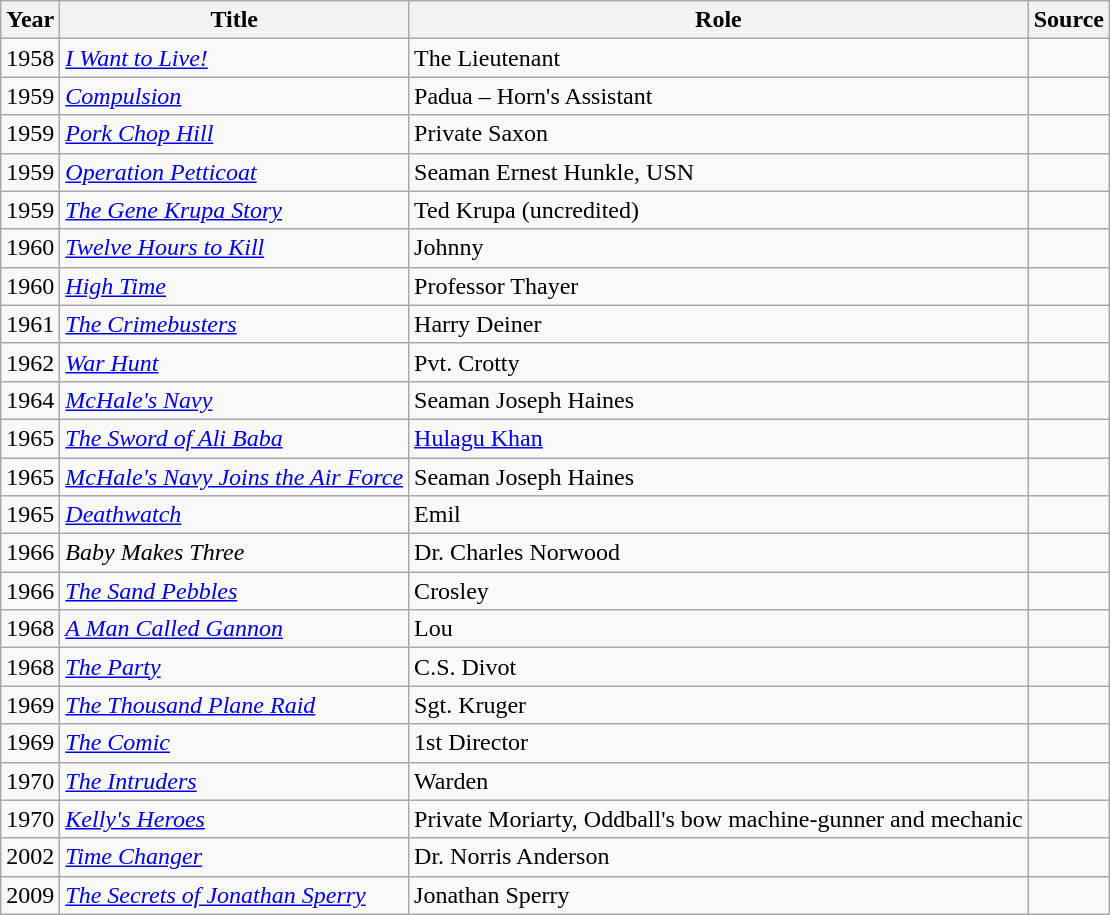<table class="wikitable sortable">
<tr>
<th>Year</th>
<th>Title</th>
<th>Role</th>
<th>Source</th>
</tr>
<tr>
<td>1958</td>
<td><em><a href='#'>I Want to Live!</a></em></td>
<td>The Lieutenant</td>
<td></td>
</tr>
<tr>
<td>1959</td>
<td><em><a href='#'>Compulsion</a></em></td>
<td>Padua – Horn's Assistant</td>
<td></td>
</tr>
<tr>
<td>1959</td>
<td><em><a href='#'>Pork Chop Hill</a></em></td>
<td>Private Saxon</td>
<td></td>
</tr>
<tr>
<td>1959</td>
<td><em><a href='#'>Operation Petticoat</a></em></td>
<td>Seaman Ernest Hunkle, USN</td>
<td></td>
</tr>
<tr>
<td>1959</td>
<td><em><a href='#'>The Gene Krupa Story</a></em></td>
<td>Ted Krupa (uncredited)</td>
<td></td>
</tr>
<tr>
<td>1960</td>
<td><em><a href='#'>Twelve Hours to Kill</a></em></td>
<td>Johnny</td>
<td></td>
</tr>
<tr>
<td>1960</td>
<td><em><a href='#'>High Time</a></em></td>
<td>Professor Thayer</td>
<td></td>
</tr>
<tr>
<td>1961</td>
<td><em><a href='#'>The Crimebusters</a></em></td>
<td>Harry Deiner</td>
<td></td>
</tr>
<tr>
<td>1962</td>
<td><em><a href='#'>War Hunt</a></em></td>
<td>Pvt. Crotty</td>
<td></td>
</tr>
<tr>
<td>1964</td>
<td><em><a href='#'>McHale's Navy</a></em></td>
<td>Seaman Joseph Haines</td>
<td></td>
</tr>
<tr>
<td>1965</td>
<td><em><a href='#'>The Sword of Ali Baba</a></em></td>
<td><a href='#'>Hulagu Khan</a></td>
<td></td>
</tr>
<tr>
<td>1965</td>
<td><em><a href='#'>McHale's Navy Joins the Air Force</a></em></td>
<td>Seaman Joseph Haines</td>
<td></td>
</tr>
<tr>
<td>1965</td>
<td><em><a href='#'>Deathwatch</a></em></td>
<td>Emil</td>
<td></td>
</tr>
<tr>
<td>1966</td>
<td><em>Baby Makes Three</em></td>
<td>Dr. Charles Norwood</td>
<td></td>
</tr>
<tr>
<td>1966</td>
<td><em><a href='#'>The Sand Pebbles</a></em></td>
<td>Crosley</td>
<td></td>
</tr>
<tr>
<td>1968</td>
<td><em><a href='#'>A Man Called Gannon</a></em></td>
<td>Lou</td>
<td></td>
</tr>
<tr>
<td>1968</td>
<td><em><a href='#'>The Party</a></em></td>
<td>C.S. Divot</td>
<td></td>
</tr>
<tr>
<td>1969</td>
<td><em><a href='#'>The Thousand Plane Raid</a></em></td>
<td>Sgt. Kruger</td>
<td></td>
</tr>
<tr>
<td>1969</td>
<td><em><a href='#'>The Comic</a></em></td>
<td>1st Director</td>
<td></td>
</tr>
<tr>
<td>1970</td>
<td><em><a href='#'>The Intruders</a></em></td>
<td>Warden</td>
<td></td>
</tr>
<tr>
<td>1970</td>
<td><em><a href='#'>Kelly's Heroes</a></em></td>
<td>Private Moriarty, Oddball's bow machine-gunner and mechanic</td>
<td></td>
</tr>
<tr>
<td>2002</td>
<td><em><a href='#'>Time Changer</a></em></td>
<td>Dr. Norris Anderson</td>
<td></td>
</tr>
<tr>
<td>2009</td>
<td><em><a href='#'>The Secrets of Jonathan Sperry</a></em></td>
<td>Jonathan Sperry</td>
<td></td>
</tr>
</table>
